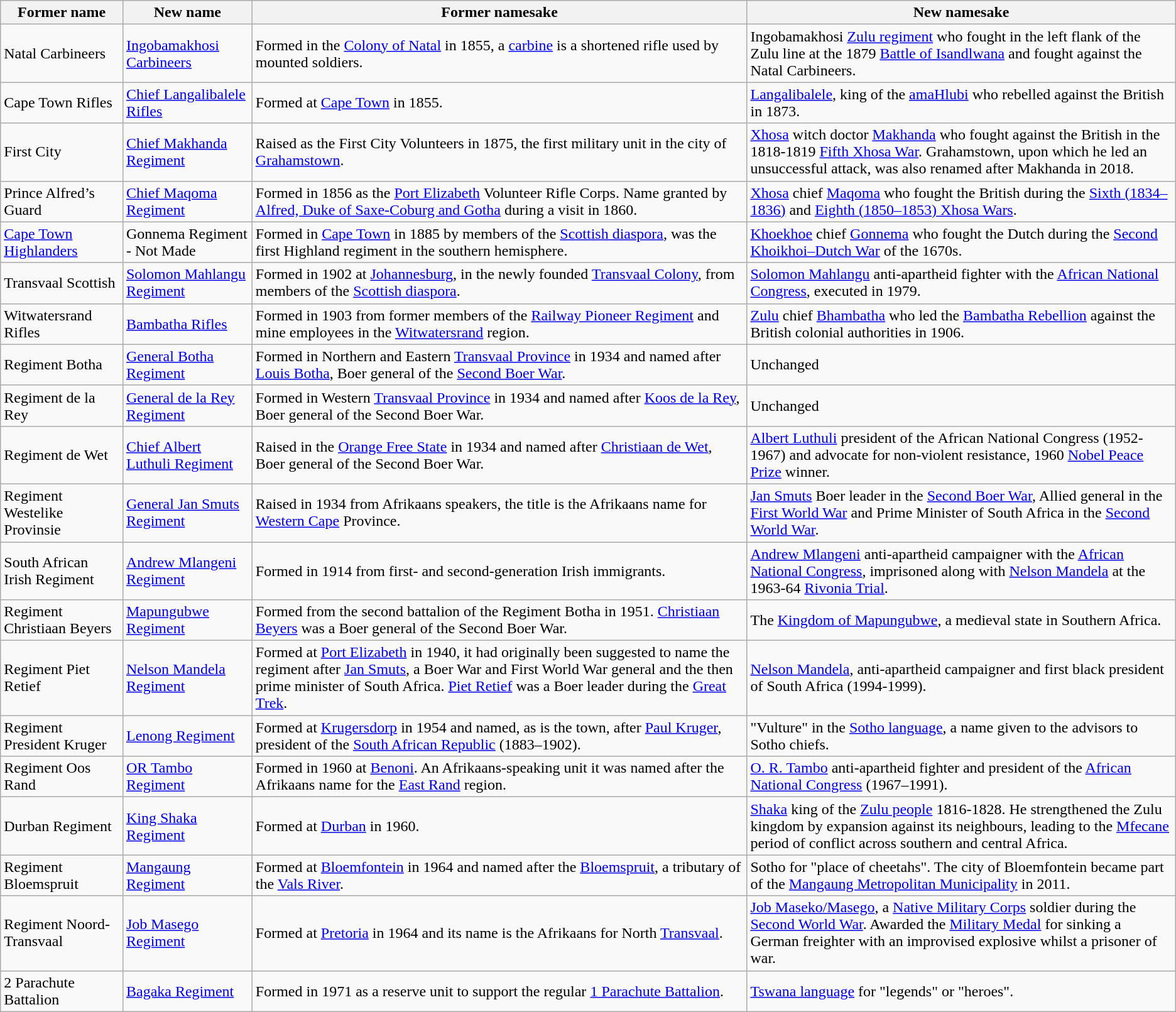<table class="wikitable col1left col2left">
<tr>
<th>Former name</th>
<th>New name</th>
<th>Former namesake</th>
<th>New namesake</th>
</tr>
<tr>
<td>Natal Carbineers</td>
<td><a href='#'>Ingobamakhosi Carbineers</a></td>
<td>Formed in the <a href='#'>Colony of Natal</a> in 1855, a <a href='#'>carbine</a> is a shortened rifle used by mounted soldiers.</td>
<td>Ingobamakhosi <a href='#'>Zulu regiment</a> who fought in the left flank of the Zulu line at the 1879 <a href='#'>Battle of Isandlwana</a> and fought against the Natal Carbineers.</td>
</tr>
<tr>
<td>Cape Town Rifles</td>
<td><a href='#'>Chief Langalibalele Rifles</a></td>
<td>Formed at <a href='#'>Cape Town</a> in 1855.</td>
<td><a href='#'>Langalibalele</a>, king of the <a href='#'>amaHlubi</a> who rebelled against the British in 1873.</td>
</tr>
<tr>
<td>First City</td>
<td><a href='#'>Chief Makhanda Regiment</a></td>
<td>Raised as the First City Volunteers in 1875, the first military unit in the city of <a href='#'>Grahamstown</a>.</td>
<td><a href='#'>Xhosa</a> witch doctor <a href='#'>Makhanda</a> who fought against the British in the 1818-1819 <a href='#'>Fifth Xhosa War</a>.  Grahamstown, upon which he led an unsuccessful attack, was also renamed after Makhanda in 2018.</td>
</tr>
<tr>
<td>Prince Alfred’s Guard</td>
<td><a href='#'>Chief Maqoma Regiment</a></td>
<td>Formed in 1856 as the <a href='#'>Port Elizabeth</a> Volunteer Rifle Corps.  Name granted by <a href='#'>Alfred, Duke of Saxe-Coburg and Gotha</a> during a visit in 1860.</td>
<td><a href='#'>Xhosa</a> chief <a href='#'>Maqoma</a> who fought the British during the <a href='#'>Sixth (1834–1836)</a> and <a href='#'>Eighth (1850–1853) Xhosa Wars</a>.</td>
</tr>
<tr>
<td><a href='#'>Cape Town Highlanders</a></td>
<td>Gonnema Regiment - Not Made</td>
<td>Formed in <a href='#'>Cape Town</a> in 1885 by members of the <a href='#'>Scottish diaspora</a>, was the first Highland regiment in the southern hemisphere.</td>
<td><a href='#'>Khoekhoe</a> chief <a href='#'>Gonnema</a> who fought the Dutch during the <a href='#'>Second Khoikhoi–Dutch War</a> of the 1670s.</td>
</tr>
<tr>
<td>Transvaal Scottish</td>
<td><a href='#'>Solomon Mahlangu Regiment</a></td>
<td>Formed in 1902 at <a href='#'>Johannesburg</a>, in the newly founded <a href='#'>Transvaal Colony</a>, from members of the <a href='#'>Scottish diaspora</a>.</td>
<td><a href='#'>Solomon Mahlangu</a> anti-apartheid fighter with the <a href='#'>African National Congress</a>, executed in 1979.</td>
</tr>
<tr>
<td>Witwatersrand Rifles</td>
<td><a href='#'>Bambatha Rifles</a></td>
<td>Formed in 1903 from former members of the <a href='#'>Railway Pioneer Regiment</a> and mine employees in the <a href='#'>Witwatersrand</a> region.</td>
<td><a href='#'>Zulu</a> chief <a href='#'>Bhambatha</a> who led the <a href='#'>Bambatha Rebellion</a> against the British colonial authorities in 1906.</td>
</tr>
<tr>
<td>Regiment Botha</td>
<td><a href='#'>General Botha Regiment</a></td>
<td>Formed in Northern and Eastern <a href='#'>Transvaal Province</a> in 1934 and named after <a href='#'>Louis Botha</a>, Boer general of the <a href='#'>Second Boer War</a>.</td>
<td>Unchanged</td>
</tr>
<tr>
<td>Regiment de la Rey</td>
<td><a href='#'>General de la Rey Regiment</a></td>
<td>Formed in Western <a href='#'>Transvaal Province</a> in 1934 and named after <a href='#'>Koos de la Rey</a>, Boer general of the Second Boer War.</td>
<td>Unchanged</td>
</tr>
<tr>
<td>Regiment de Wet</td>
<td><a href='#'>Chief Albert Luthuli Regiment</a></td>
<td>Raised in the <a href='#'>Orange Free State</a> in 1934 and named after <a href='#'>Christiaan de Wet</a>, Boer general of the Second Boer War.</td>
<td><a href='#'>Albert Luthuli</a> president of the African National Congress (1952-1967) and advocate for non-violent resistance, 1960 <a href='#'>Nobel Peace Prize</a> winner.</td>
</tr>
<tr>
<td>Regiment Westelike Provinsie</td>
<td><a href='#'>General Jan Smuts Regiment</a></td>
<td>Raised in 1934 from Afrikaans speakers, the title is the Afrikaans name for <a href='#'>Western Cape</a> Province.</td>
<td><a href='#'>Jan Smuts</a> Boer leader in the <a href='#'>Second Boer War</a>, Allied general in the <a href='#'>First World War</a> and Prime Minister of South Africa in the <a href='#'>Second World War</a>.</td>
</tr>
<tr>
<td>South African Irish Regiment</td>
<td><a href='#'>Andrew Mlangeni Regiment</a></td>
<td>Formed in 1914 from first- and second-generation Irish immigrants.</td>
<td><a href='#'>Andrew Mlangeni</a> anti-apartheid campaigner with the <a href='#'>African National Congress</a>, imprisoned along with <a href='#'>Nelson Mandela</a> at the 1963-64 <a href='#'>Rivonia Trial</a>.</td>
</tr>
<tr>
<td>Regiment Christiaan Beyers</td>
<td><a href='#'>Mapungubwe Regiment</a></td>
<td>Formed from the second battalion of the Regiment Botha in 1951.  <a href='#'>Christiaan Beyers</a> was a Boer general of the Second Boer War.</td>
<td>The <a href='#'>Kingdom of Mapungubwe</a>, a medieval state in Southern Africa.</td>
</tr>
<tr>
<td>Regiment Piet Retief</td>
<td><a href='#'>Nelson Mandela Regiment</a></td>
<td>Formed at <a href='#'>Port Elizabeth</a> in 1940, it had originally been suggested to name the regiment after <a href='#'>Jan Smuts</a>, a Boer War and First World War general and the then prime minister of South Africa.  <a href='#'>Piet Retief</a> was a Boer leader during the <a href='#'>Great Trek</a>.</td>
<td><a href='#'>Nelson Mandela</a>, anti-apartheid campaigner and first black president of South Africa (1994-1999).</td>
</tr>
<tr>
<td>Regiment President Kruger</td>
<td><a href='#'>Lenong Regiment</a></td>
<td>Formed at <a href='#'>Krugersdorp</a> in 1954 and named, as is the town, after <a href='#'>Paul Kruger</a>, president of the <a href='#'>South African Republic</a> (1883–1902).</td>
<td>"Vulture" in the <a href='#'>Sotho language</a>, a name given to the advisors to Sotho chiefs.</td>
</tr>
<tr>
<td>Regiment Oos Rand</td>
<td><a href='#'>OR Tambo Regiment</a></td>
<td>Formed in 1960 at <a href='#'>Benoni</a>. An Afrikaans-speaking unit it was named after the Afrikaans name for the <a href='#'>East Rand</a> region.</td>
<td><a href='#'>O. R. Tambo</a> anti-apartheid fighter and president of the <a href='#'>African National Congress</a> (1967–1991).</td>
</tr>
<tr>
<td>Durban Regiment</td>
<td><a href='#'>King Shaka Regiment</a></td>
<td>Formed at <a href='#'>Durban</a> in 1960.</td>
<td><a href='#'>Shaka</a> king of the <a href='#'>Zulu people</a> 1816-1828.  He strengthened the Zulu kingdom by expansion against its neighbours, leading to the <a href='#'>Mfecane</a> period of conflict across southern and central Africa.</td>
</tr>
<tr>
<td>Regiment Bloemspruit</td>
<td><a href='#'>Mangaung Regiment</a></td>
<td>Formed at <a href='#'>Bloemfontein</a> in 1964 and named after the <a href='#'>Bloemspruit</a>, a tributary of the <a href='#'>Vals River</a>.</td>
<td>Sotho for "place of cheetahs".  The city of Bloemfontein became part of the <a href='#'>Mangaung Metropolitan Municipality</a> in 2011.</td>
</tr>
<tr>
<td>Regiment Noord-Transvaal</td>
<td><a href='#'>Job Masego Regiment</a></td>
<td>Formed at <a href='#'>Pretoria</a> in 1964 and its name is the Afrikaans for North <a href='#'>Transvaal</a>.</td>
<td><a href='#'>Job Maseko/Masego</a>, a <a href='#'>Native Military Corps</a> soldier during the <a href='#'>Second World War</a>.  Awarded the <a href='#'>Military Medal</a> for sinking a German freighter with an improvised explosive whilst a prisoner of war.</td>
</tr>
<tr>
<td>2 Parachute Battalion</td>
<td><a href='#'>Bagaka Regiment</a></td>
<td>Formed in 1971 as a reserve unit to support the regular <a href='#'>1 Parachute Battalion</a>.</td>
<td><a href='#'>Tswana language</a> for "legends" or "heroes".</td>
</tr>
</table>
